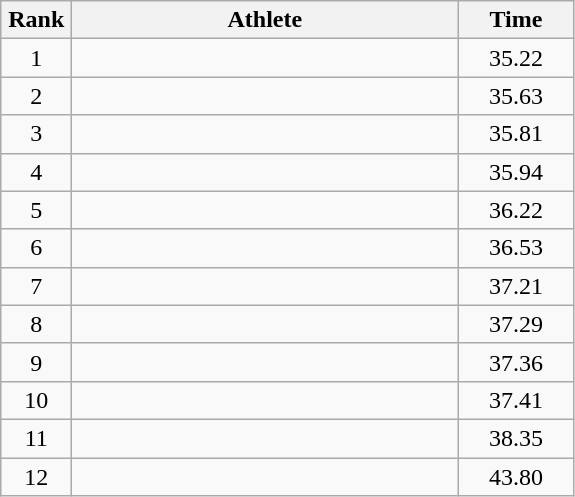<table class=wikitable style="text-align:center">
<tr>
<th width=40>Rank</th>
<th width=250>Athlete</th>
<th width=70>Time</th>
</tr>
<tr>
<td>1</td>
<td align=left></td>
<td>35.22</td>
</tr>
<tr>
<td>2</td>
<td align=left></td>
<td>35.63</td>
</tr>
<tr>
<td>3</td>
<td align=left></td>
<td>35.81</td>
</tr>
<tr>
<td>4</td>
<td align=left></td>
<td>35.94</td>
</tr>
<tr>
<td>5</td>
<td align=left></td>
<td>36.22</td>
</tr>
<tr>
<td>6</td>
<td align=left></td>
<td>36.53</td>
</tr>
<tr>
<td>7</td>
<td align=left></td>
<td>37.21</td>
</tr>
<tr>
<td>8</td>
<td align=left></td>
<td>37.29</td>
</tr>
<tr>
<td>9</td>
<td align=left></td>
<td>37.36</td>
</tr>
<tr>
<td>10</td>
<td align=left></td>
<td>37.41</td>
</tr>
<tr>
<td>11</td>
<td align=left></td>
<td>38.35</td>
</tr>
<tr>
<td>12</td>
<td align=left></td>
<td>43.80</td>
</tr>
</table>
